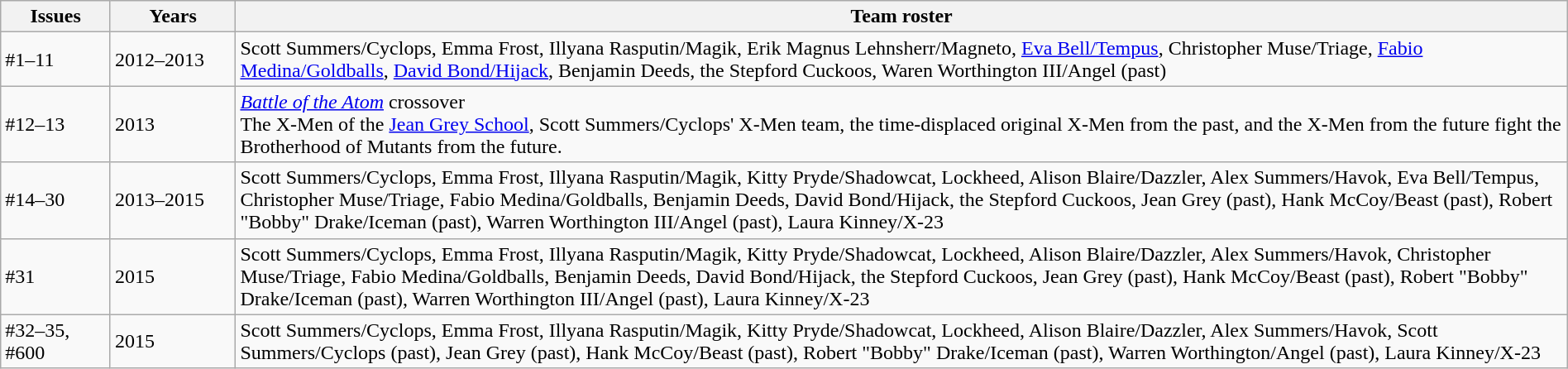<table class="wikitable" width="100%">
<tr>
<th scope="col" width="7%">Issues</th>
<th scope="col" width="8%">Years</th>
<th scope="col" width="85%">Team roster</th>
</tr>
<tr>
<td>#1–11</td>
<td>2012–2013</td>
<td>Scott Summers/Cyclops, Emma Frost, Illyana Rasputin/Magik, Erik Magnus Lehnsherr/Magneto, <a href='#'>Eva Bell/Tempus</a>, Christopher Muse/Triage, <a href='#'>Fabio Medina/Goldballs</a>, <a href='#'>David Bond/Hijack</a>, Benjamin Deeds, the Stepford Cuckoos, Waren Worthington III/Angel (past)</td>
</tr>
<tr>
<td>#12–13</td>
<td>2013</td>
<td><em><a href='#'>Battle of the Atom</a></em> crossover<br>The X-Men of the <a href='#'>Jean Grey School</a>, Scott Summers/Cyclops' X-Men team, the time-displaced original X-Men from the past, and the X-Men from the future fight the Brotherhood of Mutants from the future.</td>
</tr>
<tr>
<td>#14–30</td>
<td>2013–2015</td>
<td>Scott Summers/Cyclops, Emma Frost, Illyana Rasputin/Magik, Kitty Pryde/Shadowcat, Lockheed, Alison Blaire/Dazzler, Alex Summers/Havok, Eva Bell/Tempus, Christopher Muse/Triage, Fabio Medina/Goldballs, Benjamin Deeds, David Bond/Hijack, the Stepford Cuckoos, Jean Grey (past), Hank McCoy/Beast (past), Robert "Bobby" Drake/Iceman (past), Warren Worthington III/Angel (past), Laura Kinney/X-23</td>
</tr>
<tr>
<td>#31</td>
<td>2015</td>
<td>Scott Summers/Cyclops, Emma Frost, Illyana Rasputin/Magik, Kitty Pryde/Shadowcat, Lockheed, Alison Blaire/Dazzler, Alex Summers/Havok, Christopher Muse/Triage, Fabio Medina/Goldballs, Benjamin Deeds, David Bond/Hijack, the Stepford Cuckoos, Jean Grey (past), Hank McCoy/Beast (past), Robert "Bobby" Drake/Iceman (past), Warren Worthington III/Angel (past), Laura Kinney/X-23</td>
</tr>
<tr>
<td>#32–35, #600</td>
<td>2015</td>
<td>Scott Summers/Cyclops, Emma Frost, Illyana Rasputin/Magik, Kitty Pryde/Shadowcat, Lockheed, Alison Blaire/Dazzler, Alex Summers/Havok, Scott Summers/Cyclops (past), Jean Grey (past), Hank McCoy/Beast (past), Robert "Bobby" Drake/Iceman (past), Warren Worthington/Angel (past), Laura Kinney/X-23</td>
</tr>
</table>
